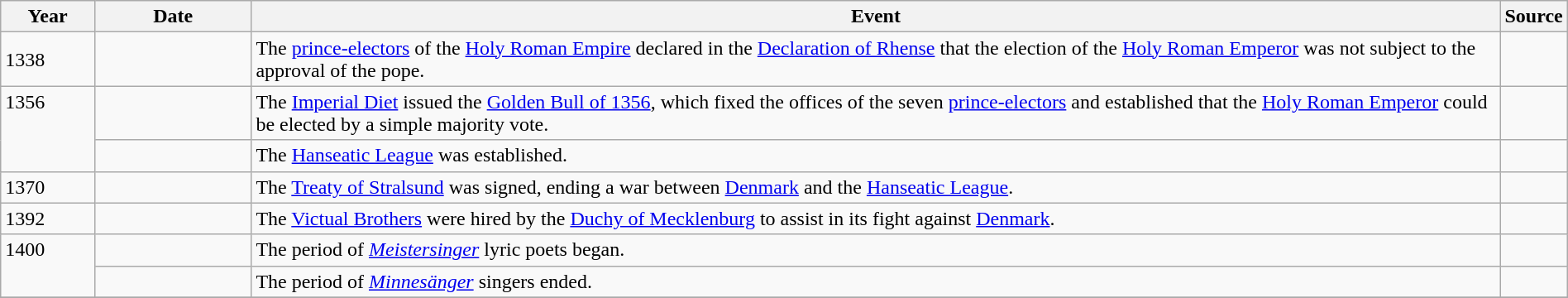<table class="wikitable" width="100%">
<tr>
<th style="width:6%">Year</th>
<th style="width:10%">Date</th>
<th>Event</th>
<th>Source</th>
</tr>
<tr>
<td>1338</td>
<td></td>
<td>The <a href='#'>prince-electors</a> of the <a href='#'>Holy Roman Empire</a> declared in the <a href='#'>Declaration of Rhense</a> that the election of the <a href='#'>Holy Roman Emperor</a> was not subject to the approval of the pope.</td>
<td></td>
</tr>
<tr>
<td rowspan="2" valign="top">1356</td>
<td></td>
<td>The <a href='#'>Imperial Diet</a> issued the <a href='#'>Golden Bull of 1356</a>, which fixed the offices of the seven <a href='#'>prince-electors</a> and established that the <a href='#'>Holy Roman Emperor</a> could be elected by a simple majority vote.</td>
<td></td>
</tr>
<tr>
<td></td>
<td>The <a href='#'>Hanseatic League</a> was established.</td>
<td></td>
</tr>
<tr>
<td>1370</td>
<td></td>
<td>The <a href='#'>Treaty of Stralsund</a> was signed, ending a war between <a href='#'>Denmark</a> and the <a href='#'>Hanseatic League</a>.</td>
<td></td>
</tr>
<tr>
<td>1392</td>
<td></td>
<td>The <a href='#'>Victual Brothers</a> were hired by the <a href='#'>Duchy of Mecklenburg</a> to assist in its fight against <a href='#'>Denmark</a>.</td>
<td></td>
</tr>
<tr>
<td rowspan="2" valign="top">1400</td>
<td></td>
<td>The period of <em><a href='#'>Meistersinger</a></em> lyric poets began.</td>
<td></td>
</tr>
<tr>
<td></td>
<td>The period of <em><a href='#'>Minnesänger</a></em> singers ended.</td>
<td></td>
</tr>
<tr>
</tr>
</table>
